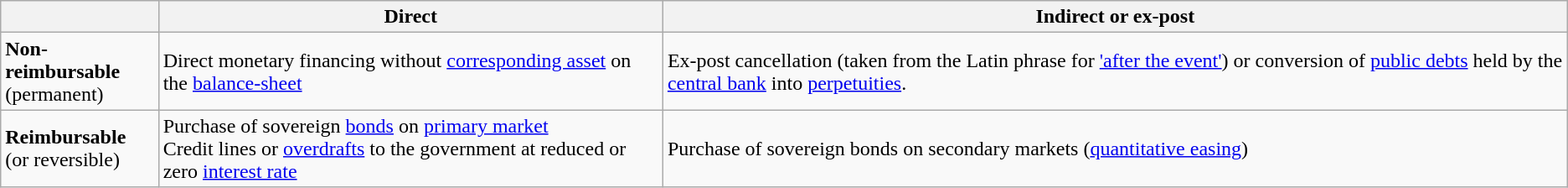<table class="wikitable">
<tr>
<th></th>
<th>Direct</th>
<th>Indirect or ex-post</th>
</tr>
<tr>
<td><strong>Non-reimbursable</strong><br>(permanent)</td>
<td>Direct monetary financing without <a href='#'>corresponding asset</a> on the <a href='#'>balance-sheet</a></td>
<td>Ex-post cancellation (taken from the Latin phrase for <a href='#'>'after the event'</a>) or conversion of <a href='#'>public debts</a> held by the <a href='#'>central bank</a> into <a href='#'>perpetuities</a>.</td>
</tr>
<tr>
<td><strong>Reimbursable</strong><br>(or reversible)</td>
<td>Purchase of sovereign <a href='#'>bonds</a> on <a href='#'>primary market</a><br>Credit lines or <a href='#'>overdrafts</a> to the government at reduced or zero <a href='#'>interest rate</a></td>
<td>Purchase of sovereign bonds on secondary markets (<a href='#'>quantitative easing</a>)</td>
</tr>
</table>
